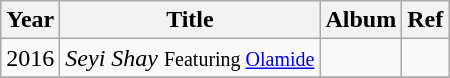<table class="wikitable">
<tr>
<th>Year</th>
<th>Title</th>
<th>Album</th>
<th>Ref</th>
</tr>
<tr>
<td>2016</td>
<td><em>Seyi Shay</em> <small>Featuring <a href='#'>Olamide</a></small></td>
<td></td>
<td></td>
</tr>
<tr>
</tr>
</table>
